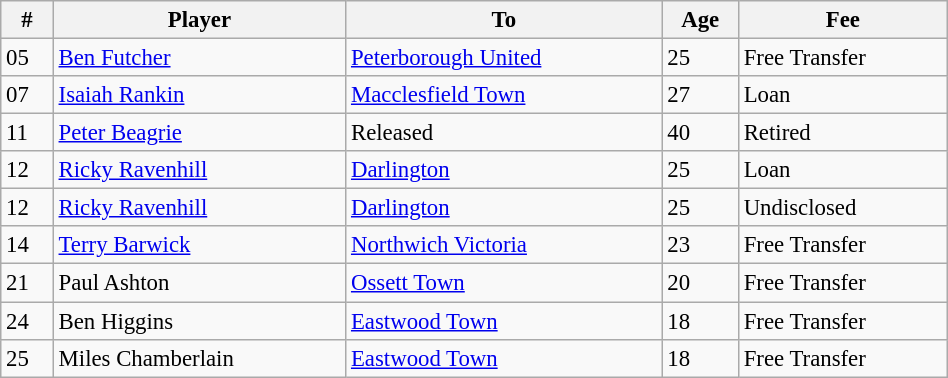<table class="wikitable" style="text-align:center; font-size:95%;width:50%; text-align:left">
<tr>
<th>#</th>
<th>Player</th>
<th>To</th>
<th>Age</th>
<th>Fee</th>
</tr>
<tr --->
<td>05</td>
<td> <a href='#'>Ben Futcher</a></td>
<td><a href='#'>Peterborough United</a></td>
<td>25</td>
<td>Free Transfer</td>
</tr>
<tr --->
<td>07</td>
<td> <a href='#'>Isaiah Rankin</a></td>
<td><a href='#'>Macclesfield Town</a></td>
<td>27</td>
<td>Loan</td>
</tr>
<tr --->
<td>11</td>
<td> <a href='#'>Peter Beagrie</a></td>
<td>Released</td>
<td>40</td>
<td>Retired</td>
</tr>
<tr --->
<td>12</td>
<td> <a href='#'>Ricky Ravenhill</a></td>
<td><a href='#'>Darlington</a></td>
<td>25</td>
<td>Loan</td>
</tr>
<tr --->
<td>12</td>
<td> <a href='#'>Ricky Ravenhill</a></td>
<td><a href='#'>Darlington</a></td>
<td>25</td>
<td>Undisclosed</td>
</tr>
<tr --->
<td>14</td>
<td> <a href='#'>Terry Barwick</a></td>
<td><a href='#'>Northwich Victoria</a></td>
<td>23</td>
<td>Free Transfer</td>
</tr>
<tr --->
<td>21</td>
<td> Paul Ashton</td>
<td><a href='#'>Ossett Town</a></td>
<td>20</td>
<td>Free Transfer</td>
</tr>
<tr --->
<td>24</td>
<td> Ben Higgins</td>
<td><a href='#'>Eastwood Town</a></td>
<td>18</td>
<td>Free Transfer</td>
</tr>
<tr --->
<td>25</td>
<td> Miles Chamberlain</td>
<td><a href='#'>Eastwood Town</a></td>
<td>18</td>
<td>Free Transfer</td>
</tr>
</table>
